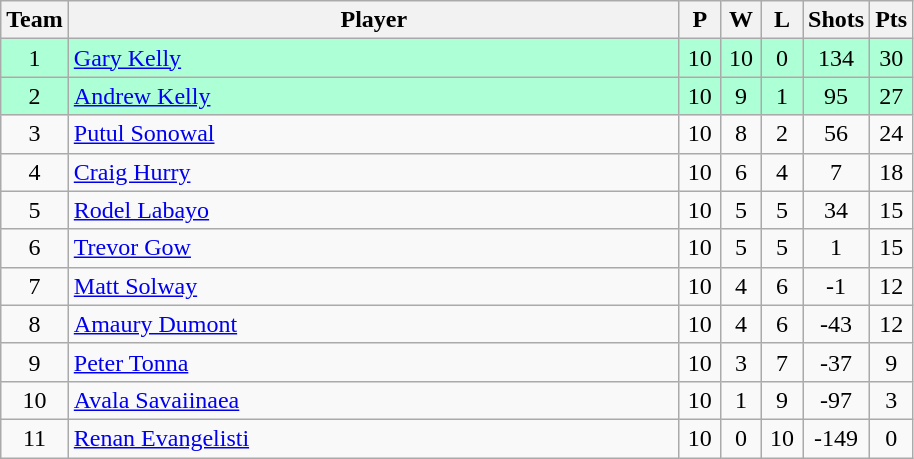<table class="wikitable" style="font-size: 100%">
<tr>
<th width=20>Team</th>
<th width=400>Player</th>
<th width=20>P</th>
<th width=20>W</th>
<th width=20>L</th>
<th width=20>Shots</th>
<th width=20>Pts</th>
</tr>
<tr align=center  style="background: #ADFFD6;">
<td>1</td>
<td align="left"> <a href='#'>Gary Kelly</a></td>
<td>10</td>
<td>10</td>
<td>0</td>
<td>134</td>
<td>30</td>
</tr>
<tr align=center  style="background: #ADFFD6;">
<td>2</td>
<td align="left"> <a href='#'>Andrew Kelly</a></td>
<td>10</td>
<td>9</td>
<td>1</td>
<td>95</td>
<td>27</td>
</tr>
<tr align=center>
<td>3</td>
<td align="left"> <a href='#'>Putul Sonowal</a></td>
<td>10</td>
<td>8</td>
<td>2</td>
<td>56</td>
<td>24</td>
</tr>
<tr align=center>
<td>4</td>
<td align="left"> <a href='#'>Craig Hurry</a></td>
<td>10</td>
<td>6</td>
<td>4</td>
<td>7</td>
<td>18</td>
</tr>
<tr align=center>
<td>5</td>
<td align="left"> <a href='#'>Rodel Labayo</a></td>
<td>10</td>
<td>5</td>
<td>5</td>
<td>34</td>
<td>15</td>
</tr>
<tr align=center>
<td>6</td>
<td align="left"> <a href='#'>Trevor Gow</a></td>
<td>10</td>
<td>5</td>
<td>5</td>
<td>1</td>
<td>15</td>
</tr>
<tr align=center>
<td>7</td>
<td align="left"> <a href='#'>Matt Solway</a></td>
<td>10</td>
<td>4</td>
<td>6</td>
<td>-1</td>
<td>12</td>
</tr>
<tr align=center>
<td>8</td>
<td align="left"> <a href='#'>Amaury Dumont</a></td>
<td>10</td>
<td>4</td>
<td>6</td>
<td>-43</td>
<td>12</td>
</tr>
<tr align=center>
<td>9</td>
<td align="left"> <a href='#'>Peter Tonna</a></td>
<td>10</td>
<td>3</td>
<td>7</td>
<td>-37</td>
<td>9</td>
</tr>
<tr align=center>
<td>10</td>
<td align="left"> <a href='#'>Avala Savaiinaea</a></td>
<td>10</td>
<td>1</td>
<td>9</td>
<td>-97</td>
<td>3</td>
</tr>
<tr align=center>
<td>11</td>
<td align="left"> <a href='#'>Renan Evangelisti</a></td>
<td>10</td>
<td>0</td>
<td>10</td>
<td>-149</td>
<td>0</td>
</tr>
</table>
